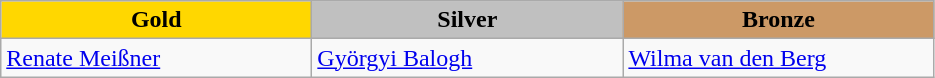<table class="wikitable" style="text-align:left">
<tr align="center">
<td width=200 bgcolor=gold><strong>Gold</strong></td>
<td width=200 bgcolor=silver><strong>Silver</strong></td>
<td width=200 bgcolor=CC9966><strong>Bronze</strong></td>
</tr>
<tr>
<td><a href='#'>Renate Meißner</a><br><em></em></td>
<td><a href='#'>Györgyi Balogh</a><br><em></em></td>
<td><a href='#'>Wilma van den Berg</a><br><em></em></td>
</tr>
</table>
